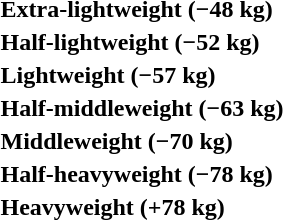<table>
<tr>
<th rowspan=2 style="text-align:left;">Extra-lightweight (−48 kg)</th>
<td rowspan=2></td>
<td rowspan=2></td>
<td></td>
</tr>
<tr>
<td></td>
</tr>
<tr>
<th rowspan=2 style="text-align:left;">Half-lightweight (−52 kg)</th>
<td rowspan=2></td>
<td rowspan=2></td>
<td></td>
</tr>
<tr>
<td></td>
</tr>
<tr>
<th rowspan=2 style="text-align:left;">Lightweight (−57 kg)</th>
<td rowspan=2></td>
<td rowspan=2></td>
<td></td>
</tr>
<tr>
<td></td>
</tr>
<tr>
<th rowspan=2 style="text-align:left;">Half-middleweight (−63 kg)</th>
<td rowspan=2></td>
<td rowspan=2></td>
<td></td>
</tr>
<tr>
<td></td>
</tr>
<tr>
<th rowspan=2 style="text-align:left;">Middleweight (−70 kg)</th>
<td rowspan=2></td>
<td rowspan=2></td>
<td></td>
</tr>
<tr>
<td></td>
</tr>
<tr>
<th rowspan=2 style="text-align:left;">Half-heavyweight (−78 kg)</th>
<td rowspan=2></td>
<td rowspan=2></td>
<td></td>
</tr>
<tr>
<td></td>
</tr>
<tr>
<th rowspan=2 style="text-align:left;">Heavyweight (+78 kg)</th>
<td rowspan=2></td>
<td rowspan=2></td>
<td></td>
</tr>
<tr>
<td></td>
</tr>
</table>
